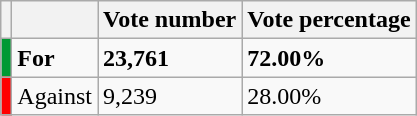<table class="wikitable">
<tr>
<th></th>
<th></th>
<th>Vote number</th>
<th>Vote percentage</th>
</tr>
<tr>
<td style="color:inherit;background:#009933"></td>
<td><strong>For</strong></td>
<td><strong>23,761</strong></td>
<td><strong>72.00%</strong></td>
</tr>
<tr>
<td style="color:inherit;background:#ff0000"></td>
<td>Against</td>
<td>9,239</td>
<td>28.00%</td>
</tr>
</table>
